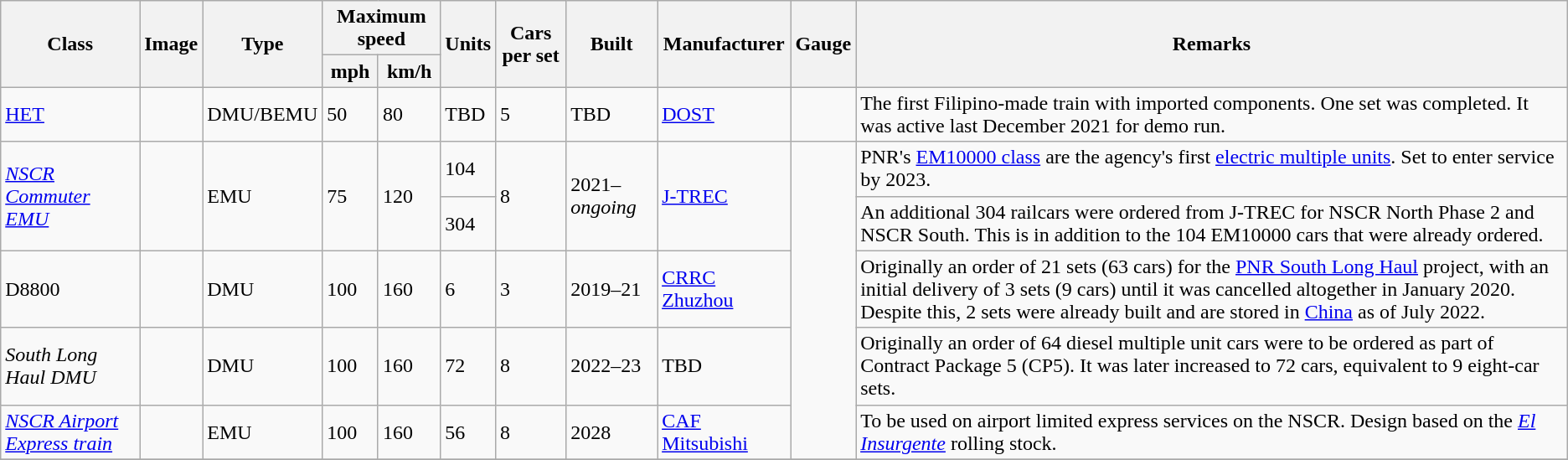<table class="wikitable">
<tr>
<th rowspan="2">Class</th>
<th rowspan="2">Image</th>
<th rowspan="2">Type</th>
<th colspan="2">Maximum speed</th>
<th rowspan="2">Units</th>
<th rowspan="2">Cars per set</th>
<th rowspan="2">Built</th>
<th rowspan="2">Manufacturer</th>
<th rowspan="2">Gauge</th>
<th rowspan="2">Remarks</th>
</tr>
<tr>
<th>mph</th>
<th>km/h</th>
</tr>
<tr>
<td><a href='#'>HET</a></td>
<td></td>
<td>DMU/BEMU</td>
<td>50</td>
<td>80</td>
<td>TBD</td>
<td>5</td>
<td>TBD</td>
<td><a href='#'>DOST</a></td>
<td></td>
<td>The first Filipino-made train with imported components. One set was completed. It was active last December 2021 for demo run.</td>
</tr>
<tr>
<td rowspan="2"><em><a href='#'>NSCR Commuter EMU</a></em></td>
<td rowspan="2"></td>
<td rowspan="2">EMU</td>
<td rowspan="2">75</td>
<td rowspan="2">120</td>
<td>104</td>
<td rowspan="2">8</td>
<td rowspan="2">2021–<em>ongoing</em></td>
<td rowspan="2"><a href='#'>J-TREC</a></td>
<td rowspan="5"></td>
<td>PNR's <a href='#'>EM10000 class</a> are the agency's first <a href='#'>electric multiple units</a>. Set to enter service by 2023.</td>
</tr>
<tr>
<td>304</td>
<td>An additional 304 railcars were ordered from J-TREC for NSCR North Phase 2 and NSCR South. This is in addition to the 104 EM10000 cars that were already ordered.</td>
</tr>
<tr>
<td>D8800</td>
<td></td>
<td>DMU</td>
<td>100</td>
<td>160</td>
<td>6</td>
<td>3</td>
<td>2019–21</td>
<td><a href='#'>CRRC Zhuzhou</a></td>
<td>Originally an order of 21 sets (63 cars) for the <a href='#'>PNR South Long Haul</a> project, with an initial delivery of 3 sets (9 cars) until it was cancelled altogether in January 2020. Despite this, 2 sets were already built and are stored in <a href='#'>China</a> as of July 2022.</td>
</tr>
<tr>
<td><em>South Long Haul DMU</em></td>
<td></td>
<td>DMU</td>
<td>100</td>
<td>160</td>
<td>72</td>
<td>8</td>
<td> 2022–23</td>
<td>TBD</td>
<td>Originally an order of 64 diesel multiple unit cars were to be ordered as part of Contract Package 5 (CP5). It was later increased to 72 cars, equivalent to 9 eight-car sets.</td>
</tr>
<tr>
<td><a href='#'><em>NSCR Airport Express train</em></a></td>
<td></td>
<td>EMU</td>
<td>100</td>
<td>160</td>
<td>56</td>
<td>8</td>
<td> 2028</td>
<td><a href='#'>CAF</a><br><a href='#'>Mitsubishi</a></td>
<td>To be used on airport limited express services on the NSCR. Design based on the <em><a href='#'>El Insurgente</a></em> rolling stock.</td>
</tr>
<tr>
</tr>
</table>
